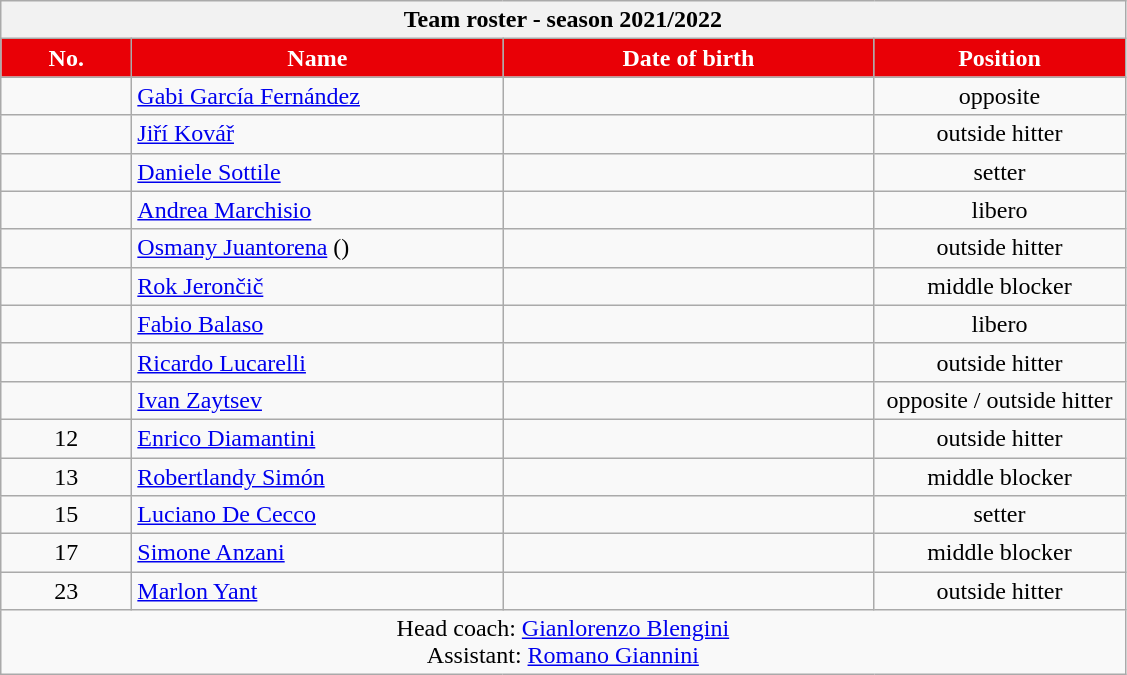<table class="wikitable collapsible collapsed sortable" style="font-size:100%; text-align:center;">
<tr>
<th colspan=6>Team roster - season 2021/2022</th>
</tr>
<tr>
<th style="width:5em; color:#FFFFFF; background-color:#E90006">No.</th>
<th style="width:15em; color:#FFFFFF; background-color:#E90006">Name</th>
<th style="width:15em; color:#FFFFFF; background-color:#E90006">Date of birth</th>
<th style="width:10em; color:#FFFFFF; background-color:#E90006">Position</th>
</tr>
<tr>
<td></td>
<td align=left> <a href='#'>Gabi García Fernández</a></td>
<td align=right></td>
<td>opposite</td>
</tr>
<tr>
<td></td>
<td align=left> <a href='#'>Jiří Kovář</a></td>
<td align=right></td>
<td>outside hitter</td>
</tr>
<tr>
<td></td>
<td align=left> <a href='#'>Daniele Sottile</a></td>
<td align=right></td>
<td>setter</td>
</tr>
<tr>
<td></td>
<td align=left> <a href='#'>Andrea Marchisio</a></td>
<td align=right></td>
<td>libero</td>
</tr>
<tr>
<td></td>
<td align=left> <a href='#'>Osmany Juantorena</a> ()</td>
<td align=right></td>
<td>outside hitter</td>
</tr>
<tr>
<td></td>
<td align=left> <a href='#'>Rok Jerončič</a></td>
<td align=right></td>
<td>middle blocker</td>
</tr>
<tr>
<td></td>
<td align=left> <a href='#'>Fabio Balaso</a></td>
<td align=right></td>
<td>libero</td>
</tr>
<tr>
<td></td>
<td align=left> <a href='#'>Ricardo Lucarelli</a></td>
<td align=right></td>
<td>outside hitter</td>
</tr>
<tr>
<td></td>
<td align=left> <a href='#'>Ivan Zaytsev</a></td>
<td align=right></td>
<td>opposite / outside hitter</td>
</tr>
<tr>
<td>12</td>
<td align=left> <a href='#'>Enrico Diamantini</a></td>
<td align=right></td>
<td>outside hitter</td>
</tr>
<tr>
<td>13</td>
<td align=left> <a href='#'>Robertlandy Simón</a></td>
<td align=right></td>
<td>middle blocker</td>
</tr>
<tr>
<td>15</td>
<td align=left> <a href='#'>Luciano De Cecco</a></td>
<td align=right></td>
<td>setter</td>
</tr>
<tr>
<td>17</td>
<td align=left> <a href='#'>Simone Anzani</a></td>
<td align=right></td>
<td>middle blocker</td>
</tr>
<tr>
<td>23</td>
<td align=left> <a href='#'>Marlon Yant</a></td>
<td align=right></td>
<td>outside hitter</td>
</tr>
<tr>
<td colspan=4>Head coach: <a href='#'>Gianlorenzo Blengini</a><br>Assistant: <a href='#'>Romano Giannini</a></td>
</tr>
</table>
